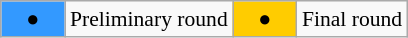<table class="wikitable" style="margin:0.5em auto; font-size:90%; position:relative">
<tr>
<td style="width:2.5em; background:#3399ff; text-align:center">●</td>
<td>Preliminary round</td>
<td style="width:2.5em; background:#ffcc00; text-align:center">●</td>
<td>Final round</td>
</tr>
</table>
